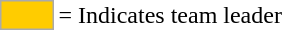<table>
<tr>
<td style="background:#fc0; border:1px solid #aaa; width:2em;"></td>
<td>= Indicates team leader</td>
</tr>
</table>
